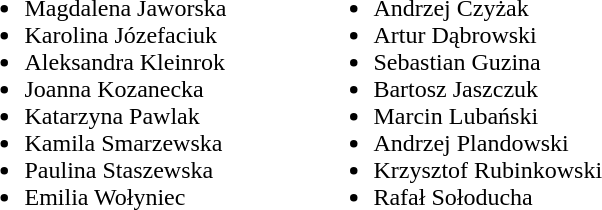<table>
<tr>
<td valign="top"><br><ul><li>Magdalena Jaworska</li><li>Karolina Józefaciuk</li><li>Aleksandra Kleinrok</li><li>Joanna Kozanecka</li><li>Katarzyna Pawlak</li><li>Kamila Smarzewska</li><li>Paulina Staszewska</li><li>Emilia Wołyniec</li></ul></td>
<td width="50"> </td>
<td valign="top"><br><ul><li>Andrzej Czyżak</li><li>Artur Dąbrowski</li><li>Sebastian Guzina</li><li>Bartosz Jaszczuk</li><li>Marcin Lubański</li><li>Andrzej Plandowski</li><li>Krzysztof Rubinkowski</li><li>Rafał Sołoducha</li></ul></td>
</tr>
</table>
